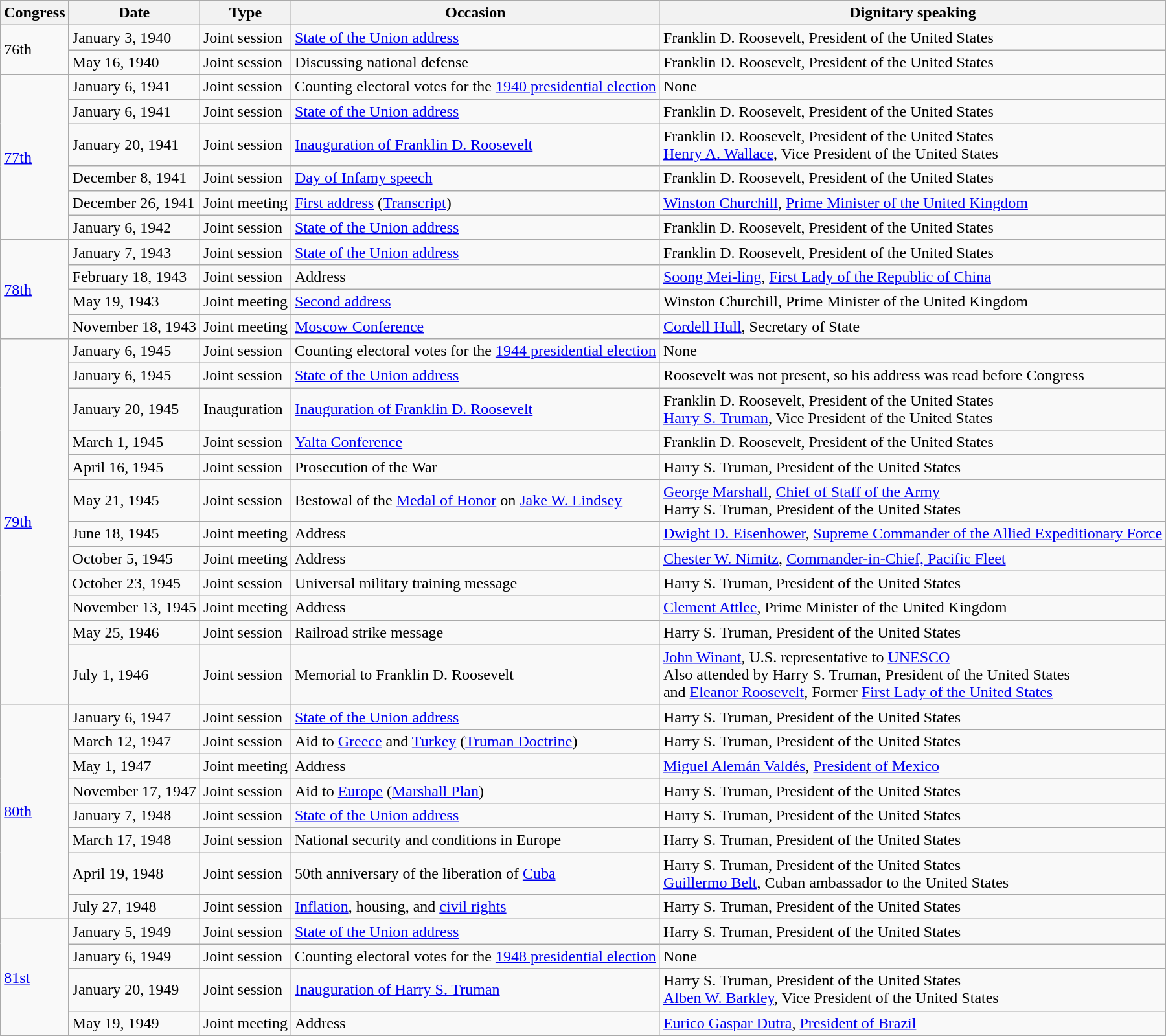<table class="wikitable sortable">
<tr>
<th>Congress</th>
<th>Date</th>
<th>Type</th>
<th>Occasion</th>
<th>Dignitary speaking</th>
</tr>
<tr>
<td rowspan="2">76th</td>
<td>January 3, 1940</td>
<td>Joint session</td>
<td><a href='#'>State of the Union address</a></td>
<td>Franklin D. Roosevelt, President of the United States</td>
</tr>
<tr>
<td>May 16, 1940</td>
<td>Joint session</td>
<td>Discussing national defense</td>
<td>Franklin D. Roosevelt, President of the United States</td>
</tr>
<tr>
<td rowspan="6"><a href='#'>77th</a></td>
<td>January 6, 1941</td>
<td>Joint session</td>
<td>Counting electoral votes for the <a href='#'>1940 presidential election</a></td>
<td>None</td>
</tr>
<tr>
<td>January 6, 1941</td>
<td>Joint session</td>
<td><a href='#'>State of the Union address</a></td>
<td>Franklin D. Roosevelt, President of the United States</td>
</tr>
<tr>
<td>January 20, 1941</td>
<td>Joint session</td>
<td><a href='#'>Inauguration of Franklin D. Roosevelt</a></td>
<td>Franklin D. Roosevelt, President of the United States<br><a href='#'>Henry A. Wallace</a>, Vice President of the United States</td>
</tr>
<tr>
<td>December 8, 1941</td>
<td>Joint session</td>
<td><a href='#'>Day of Infamy speech</a></td>
<td>Franklin D. Roosevelt, President of the United States</td>
</tr>
<tr>
<td>December 26, 1941</td>
<td>Joint meeting</td>
<td><a href='#'>First address</a> (<a href='#'>Transcript</a>)</td>
<td><a href='#'>Winston Churchill</a>, <a href='#'>Prime Minister of the United Kingdom</a></td>
</tr>
<tr>
<td>January 6, 1942</td>
<td>Joint session</td>
<td><a href='#'>State of the Union address</a></td>
<td>Franklin D. Roosevelt, President of the United States</td>
</tr>
<tr>
<td rowspan="4"><a href='#'>78th</a></td>
<td>January 7, 1943</td>
<td>Joint session</td>
<td><a href='#'>State of the Union address</a></td>
<td>Franklin D. Roosevelt, President of the United States</td>
</tr>
<tr>
<td>February 18, 1943</td>
<td>Joint session</td>
<td>Address</td>
<td><a href='#'>Soong Mei-ling</a>, <a href='#'>First Lady of the Republic of China</a></td>
</tr>
<tr>
<td>May 19, 1943</td>
<td>Joint meeting</td>
<td><a href='#'>Second address</a></td>
<td>Winston Churchill, Prime Minister of the United Kingdom</td>
</tr>
<tr>
<td>November 18, 1943</td>
<td>Joint meeting</td>
<td><a href='#'>Moscow Conference</a></td>
<td><a href='#'>Cordell Hull</a>, Secretary of State</td>
</tr>
<tr>
<td rowspan="12"><a href='#'>79th</a></td>
<td>January 6, 1945</td>
<td>Joint session</td>
<td>Counting electoral votes for the <a href='#'>1944 presidential election</a></td>
<td>None</td>
</tr>
<tr>
<td>January 6, 1945</td>
<td>Joint session</td>
<td><a href='#'>State of the Union address</a></td>
<td>Roosevelt was not present, so his address was read before Congress</td>
</tr>
<tr>
<td>January 20, 1945</td>
<td>Inauguration</td>
<td><a href='#'>Inauguration of Franklin D. Roosevelt</a></td>
<td>Franklin D. Roosevelt, President of the United States<br><a href='#'>Harry S. Truman</a>, Vice President of the United States</td>
</tr>
<tr>
<td>March 1, 1945</td>
<td>Joint session</td>
<td><a href='#'>Yalta Conference</a></td>
<td>Franklin D. Roosevelt, President of the United States</td>
</tr>
<tr>
<td>April 16, 1945</td>
<td>Joint session</td>
<td>Prosecution of the War</td>
<td>Harry S. Truman, President of the United States</td>
</tr>
<tr>
<td>May 21, 1945</td>
<td>Joint session</td>
<td>Bestowal of the <a href='#'>Medal of Honor</a> on <a href='#'>Jake W. Lindsey</a></td>
<td><a href='#'>George Marshall</a>, <a href='#'>Chief of Staff of the Army</a><br>Harry S. Truman, President of the United States</td>
</tr>
<tr>
<td>June 18, 1945</td>
<td>Joint meeting</td>
<td>Address</td>
<td><a href='#'>Dwight D. Eisenhower</a>, <a href='#'>Supreme Commander of the Allied Expeditionary Force</a></td>
</tr>
<tr>
<td>October 5, 1945</td>
<td>Joint meeting</td>
<td>Address</td>
<td><a href='#'>Chester W. Nimitz</a>, <a href='#'>Commander-in-Chief, Pacific Fleet</a></td>
</tr>
<tr>
<td>October 23, 1945</td>
<td>Joint session</td>
<td>Universal military training message</td>
<td>Harry S. Truman, President of the United States</td>
</tr>
<tr>
<td>November 13, 1945</td>
<td>Joint meeting</td>
<td>Address</td>
<td><a href='#'>Clement Attlee</a>, Prime Minister of the United Kingdom</td>
</tr>
<tr>
<td>May 25, 1946</td>
<td>Joint session</td>
<td>Railroad strike message</td>
<td>Harry S. Truman, President of the United States</td>
</tr>
<tr>
<td>July 1, 1946</td>
<td>Joint session</td>
<td>Memorial to Franklin D. Roosevelt</td>
<td><a href='#'>John Winant</a>, U.S. representative to <a href='#'>UNESCO</a><br>Also attended by Harry S. Truman, President of the United States<br>and <a href='#'>Eleanor Roosevelt</a>, Former <a href='#'>First Lady of the United States</a></td>
</tr>
<tr>
<td rowspan="8"><a href='#'>80th</a></td>
<td>January 6, 1947</td>
<td>Joint session</td>
<td><a href='#'>State of the Union address</a></td>
<td>Harry S. Truman, President of the United States</td>
</tr>
<tr>
<td>March 12, 1947</td>
<td>Joint session</td>
<td>Aid to <a href='#'>Greece</a> and <a href='#'>Turkey</a> (<a href='#'>Truman Doctrine</a>)</td>
<td>Harry S. Truman, President of the United States</td>
</tr>
<tr>
<td>May 1, 1947</td>
<td>Joint meeting</td>
<td>Address</td>
<td><a href='#'>Miguel Alemán Valdés</a>, <a href='#'>President of Mexico</a></td>
</tr>
<tr>
<td>November 17, 1947</td>
<td>Joint session</td>
<td>Aid to <a href='#'>Europe</a> (<a href='#'>Marshall Plan</a>)</td>
<td>Harry S. Truman, President of the United States</td>
</tr>
<tr>
<td>January 7, 1948</td>
<td>Joint session</td>
<td><a href='#'>State of the Union address</a></td>
<td>Harry S. Truman, President of the United States</td>
</tr>
<tr>
<td>March 17, 1948</td>
<td>Joint session</td>
<td>National security and conditions in Europe</td>
<td>Harry S. Truman, President of the United States</td>
</tr>
<tr>
<td>April 19, 1948</td>
<td>Joint session</td>
<td>50th anniversary of the liberation of <a href='#'>Cuba</a></td>
<td>Harry S. Truman, President of the United States<br><a href='#'>Guillermo Belt</a>, Cuban ambassador to the United States</td>
</tr>
<tr>
<td>July 27, 1948</td>
<td>Joint session</td>
<td><a href='#'>Inflation</a>, housing, and <a href='#'>civil rights</a></td>
<td>Harry S. Truman, President of the United States</td>
</tr>
<tr>
<td rowspan="4"><a href='#'>81st</a></td>
<td>January 5, 1949</td>
<td>Joint session</td>
<td><a href='#'>State of the Union address</a></td>
<td>Harry S. Truman, President of the United States</td>
</tr>
<tr>
<td>January 6, 1949</td>
<td>Joint session</td>
<td>Counting electoral votes for the <a href='#'>1948 presidential election</a></td>
<td>None</td>
</tr>
<tr>
<td>January 20, 1949</td>
<td>Joint session</td>
<td><a href='#'>Inauguration of Harry S. Truman</a></td>
<td>Harry S. Truman, President of the United States<br><a href='#'>Alben W. Barkley</a>, Vice President of the United States</td>
</tr>
<tr>
<td>May 19, 1949</td>
<td>Joint meeting</td>
<td>Address</td>
<td><a href='#'>Eurico Gaspar Dutra</a>, <a href='#'>President of Brazil</a></td>
</tr>
<tr>
</tr>
</table>
